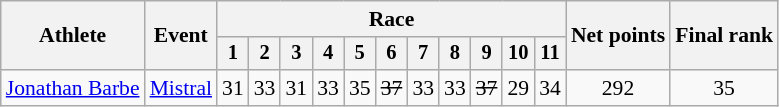<table class="wikitable" style="font-size:90%;">
<tr>
<th rowspan=2>Athlete</th>
<th rowspan=2>Event</th>
<th colspan=11>Race</th>
<th rowspan=2>Net points</th>
<th rowspan=2>Final rank</th>
</tr>
<tr style="font-size:95%">
<th>1</th>
<th>2</th>
<th>3</th>
<th>4</th>
<th>5</th>
<th>6</th>
<th>7</th>
<th>8</th>
<th>9</th>
<th>10</th>
<th>11</th>
</tr>
<tr align=center>
<td align=left><a href='#'>Jonathan Barbe</a></td>
<td align=left><a href='#'>Mistral</a></td>
<td>31</td>
<td>33</td>
<td>31</td>
<td>33</td>
<td>35</td>
<td><s>37<br><small></small></s></td>
<td>33</td>
<td>33</td>
<td><s>37<br><small></small></s></td>
<td>29</td>
<td>34</td>
<td>292</td>
<td>35</td>
</tr>
</table>
